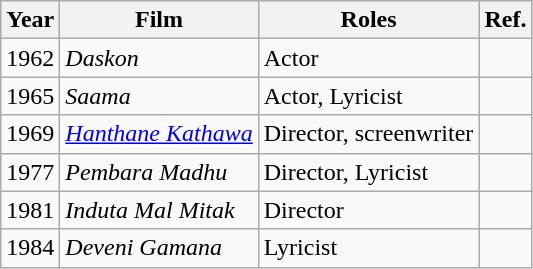<table class="wikitable">
<tr>
<th>Year</th>
<th>Film</th>
<th>Roles</th>
<th>Ref.</th>
</tr>
<tr>
<td>1962</td>
<td><em>Daskon</em></td>
<td>Actor</td>
<td></td>
</tr>
<tr>
<td>1965</td>
<td><em>Saama</em></td>
<td>Actor, Lyricist</td>
<td></td>
</tr>
<tr>
<td>1969</td>
<td><em><a href='#'>Hanthane Kathawa</a></em></td>
<td>Director, screenwriter</td>
<td></td>
</tr>
<tr>
<td>1977</td>
<td><em>Pembara Madhu</em></td>
<td>Director, Lyricist</td>
<td></td>
</tr>
<tr>
<td>1981</td>
<td><em>Induta Mal Mitak</em></td>
<td>Director</td>
<td></td>
</tr>
<tr>
<td>1984</td>
<td><em>Deveni Gamana</em></td>
<td>Lyricist</td>
<td></td>
</tr>
</table>
